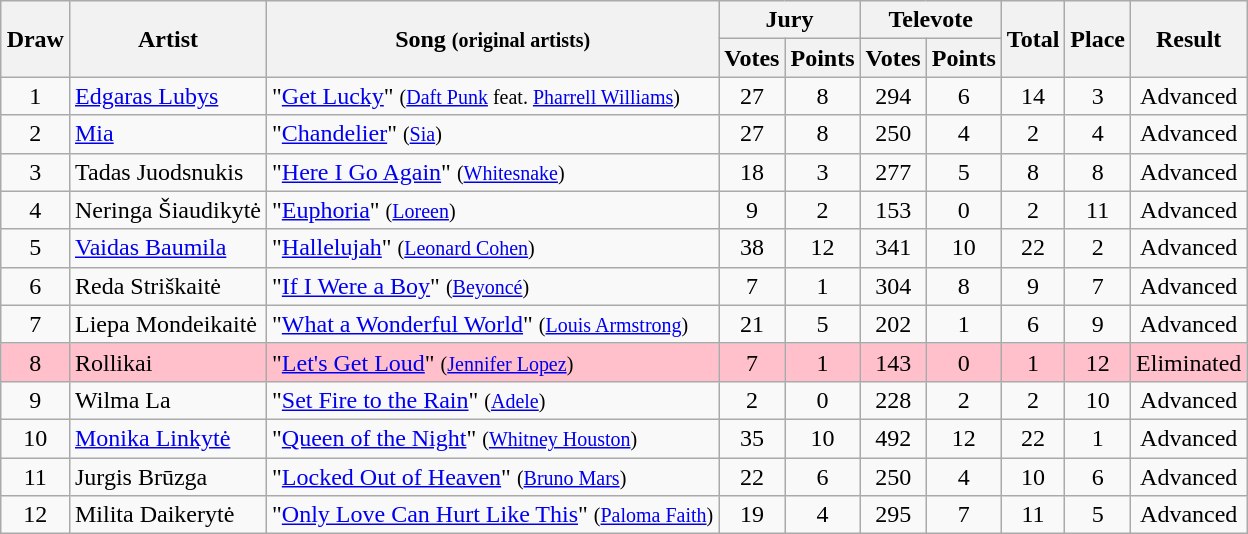<table class="sortable wikitable" style="margin: 1em auto 1em auto; text-align:center;">
<tr>
<th rowspan="2">Draw</th>
<th rowspan="2">Artist</th>
<th rowspan="2">Song <small>(original artists)</small></th>
<th colspan="2">Jury</th>
<th colspan="2">Televote</th>
<th rowspan="2">Total</th>
<th rowspan="2">Place</th>
<th rowspan="2">Result</th>
</tr>
<tr>
<th>Votes</th>
<th>Points</th>
<th>Votes</th>
<th>Points</th>
</tr>
<tr>
<td>1</td>
<td align="left"><a href='#'>Edgaras Lubys</a></td>
<td align="left">"<a href='#'>Get Lucky</a>" <small>(<a href='#'>Daft Punk</a> feat. <a href='#'>Pharrell Williams</a>)</small></td>
<td>27</td>
<td>8</td>
<td>294</td>
<td>6</td>
<td>14</td>
<td>3</td>
<td>Advanced</td>
</tr>
<tr>
<td>2</td>
<td align="left"><a href='#'>Mia</a></td>
<td align="left">"<a href='#'>Chandelier</a>" <small>(<a href='#'>Sia</a>)</small></td>
<td>27</td>
<td>8</td>
<td>250</td>
<td>4</td>
<td>2</td>
<td>4</td>
<td>Advanced</td>
</tr>
<tr>
<td>3</td>
<td align="left">Tadas Juodsnukis</td>
<td align="left">"<a href='#'>Here I Go Again</a>" <small>(<a href='#'>Whitesnake</a>)</small></td>
<td>18</td>
<td>3</td>
<td>277</td>
<td>5</td>
<td>8</td>
<td>8</td>
<td>Advanced</td>
</tr>
<tr>
<td>4</td>
<td align="left">Neringa Šiaudikytė</td>
<td align="left">"<a href='#'>Euphoria</a>" <small>(<a href='#'>Loreen</a>)</small></td>
<td>9</td>
<td>2</td>
<td>153</td>
<td>0</td>
<td>2</td>
<td>11</td>
<td>Advanced</td>
</tr>
<tr>
<td>5</td>
<td align="left"><a href='#'>Vaidas Baumila</a></td>
<td align="left">"<a href='#'>Hallelujah</a>" <small>(<a href='#'>Leonard Cohen</a>)</small></td>
<td>38</td>
<td>12</td>
<td>341</td>
<td>10</td>
<td>22</td>
<td>2</td>
<td>Advanced</td>
</tr>
<tr>
<td>6</td>
<td align="left">Reda Striškaitė</td>
<td align="left">"<a href='#'>If I Were a Boy</a>" <small>(<a href='#'>Beyoncé</a>)</small></td>
<td>7</td>
<td>1</td>
<td>304</td>
<td>8</td>
<td>9</td>
<td>7</td>
<td>Advanced</td>
</tr>
<tr>
<td>7</td>
<td align="left">Liepa Mondeikaitė</td>
<td align="left">"<a href='#'>What a Wonderful World</a>" <small>(<a href='#'>Louis Armstrong</a>)</small></td>
<td>21</td>
<td>5</td>
<td>202</td>
<td>1</td>
<td>6</td>
<td>9</td>
<td>Advanced</td>
</tr>
<tr style="background:pink;">
<td>8</td>
<td align="left">Rollikai</td>
<td align="left">"<a href='#'>Let's Get Loud</a>" <small>(<a href='#'>Jennifer Lopez</a>)</small></td>
<td>7</td>
<td>1</td>
<td>143</td>
<td>0</td>
<td>1</td>
<td>12</td>
<td>Eliminated</td>
</tr>
<tr>
<td>9</td>
<td align="left">Wilma La</td>
<td align="left">"<a href='#'>Set Fire to the Rain</a>" <small>(<a href='#'>Adele</a>)</small></td>
<td>2</td>
<td>0</td>
<td>228</td>
<td>2</td>
<td>2</td>
<td>10</td>
<td>Advanced</td>
</tr>
<tr>
<td>10</td>
<td align="left"><a href='#'>Monika Linkytė</a></td>
<td align="left">"<a href='#'>Queen of the Night</a>" <small>(<a href='#'>Whitney Houston</a>)</small></td>
<td>35</td>
<td>10</td>
<td>492</td>
<td>12</td>
<td>22</td>
<td>1</td>
<td>Advanced</td>
</tr>
<tr>
<td>11</td>
<td align="left">Jurgis Brūzga</td>
<td align="left">"<a href='#'>Locked Out of Heaven</a>" <small>(<a href='#'>Bruno Mars</a>)</small></td>
<td>22</td>
<td>6</td>
<td>250</td>
<td>4</td>
<td>10</td>
<td>6</td>
<td>Advanced</td>
</tr>
<tr>
<td>12</td>
<td align="left">Milita Daikerytė</td>
<td align="left">"<a href='#'>Only Love Can Hurt Like This</a>" <small>(<a href='#'>Paloma Faith</a>)</small></td>
<td>19</td>
<td>4</td>
<td>295</td>
<td>7</td>
<td>11</td>
<td>5</td>
<td>Advanced</td>
</tr>
</table>
